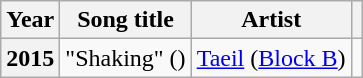<table class="wikitable plainrowheaders">
<tr>
<th scope="col">Year</th>
<th scope="col">Song title</th>
<th scope="col">Artist</th>
<th scope="col" class="unsortable"></th>
</tr>
<tr>
<th scope="row">2015</th>
<td>"Shaking" ()</td>
<td><a href='#'>Taeil</a> (<a href='#'>Block B</a>)</td>
<td style="text-align:center"></td>
</tr>
</table>
